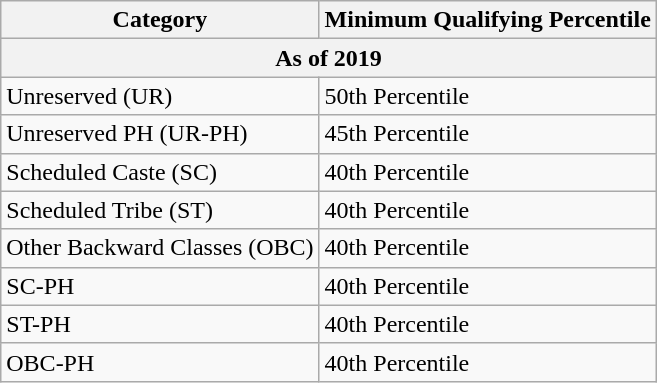<table class="wikitable">
<tr>
<th>Category</th>
<th>Minimum Qualifying Percentile</th>
</tr>
<tr>
<th colspan="2">As of 2019</th>
</tr>
<tr>
<td>Unreserved (UR)</td>
<td>50th Percentile</td>
</tr>
<tr>
<td>Unreserved PH (UR-PH)</td>
<td>45th Percentile</td>
</tr>
<tr>
<td>Scheduled Caste (SC)</td>
<td>40th Percentile</td>
</tr>
<tr>
<td>Scheduled Tribe (ST)</td>
<td>40th Percentile</td>
</tr>
<tr>
<td>Other Backward Classes (OBC)</td>
<td>40th Percentile</td>
</tr>
<tr>
<td>SC-PH</td>
<td>40th Percentile</td>
</tr>
<tr>
<td>ST-PH</td>
<td>40th Percentile</td>
</tr>
<tr>
<td>OBC-PH</td>
<td>40th Percentile</td>
</tr>
</table>
